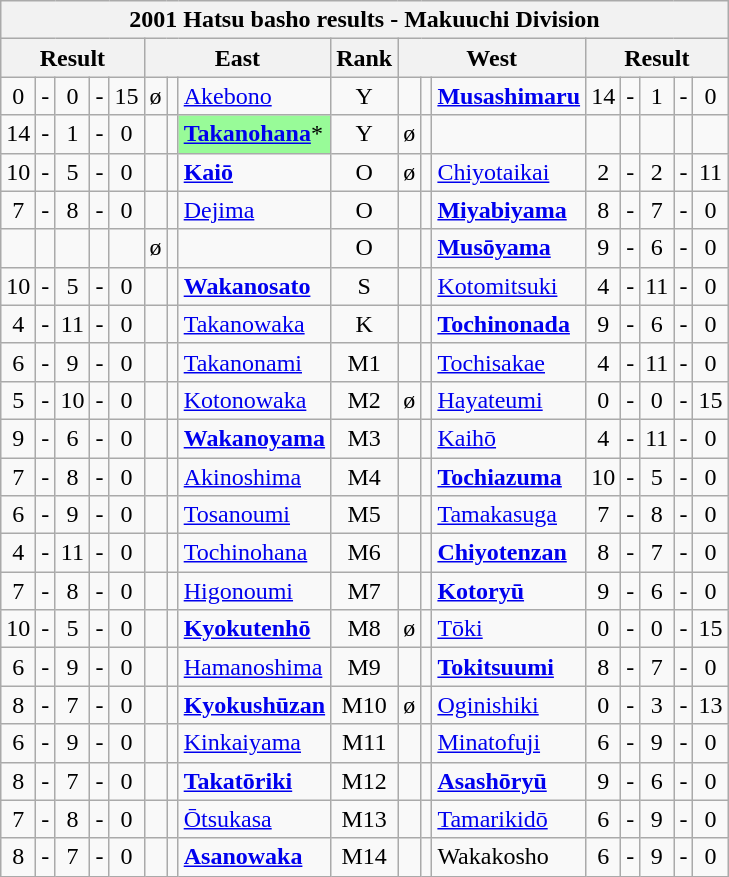<table class="wikitable">
<tr>
<th colspan="17">2001 Hatsu basho results - Makuuchi Division</th>
</tr>
<tr>
<th colspan="5">Result</th>
<th colspan="3">East</th>
<th>Rank</th>
<th colspan="3">West</th>
<th colspan="5">Result</th>
</tr>
<tr>
<td align=center>0</td>
<td align=center>-</td>
<td align=center>0</td>
<td align=center>-</td>
<td align=center>15</td>
<td align=center>ø</td>
<td align=center></td>
<td><a href='#'>Akebono</a></td>
<td align=center>Y</td>
<td align=center></td>
<td align=center></td>
<td><strong><a href='#'>Musashimaru</a></strong></td>
<td align=center>14</td>
<td align=center>-</td>
<td align=center>1</td>
<td align=center>-</td>
<td align=center>0</td>
</tr>
<tr>
<td align=center>14</td>
<td align=center>-</td>
<td align=center>1</td>
<td align=center>-</td>
<td align=center>0</td>
<td align=center></td>
<td align=center></td>
<td style="background: PaleGreen;"><strong><a href='#'>Takanohana</a></strong>*</td>
<td align=center>Y</td>
<td align=center>ø</td>
<td align=center></td>
<td></td>
<td align=center></td>
<td align=center></td>
<td align=center></td>
<td align=center></td>
<td align=center></td>
</tr>
<tr>
<td align=center>10</td>
<td align=center>-</td>
<td align=center>5</td>
<td align=center>-</td>
<td align=center>0</td>
<td align=center></td>
<td align=center></td>
<td><strong><a href='#'>Kaiō</a></strong></td>
<td align=center>O</td>
<td align=center>ø</td>
<td align=center></td>
<td><a href='#'>Chiyotaikai</a></td>
<td align=center>2</td>
<td align=center>-</td>
<td align=center>2</td>
<td align=center>-</td>
<td align=center>11</td>
</tr>
<tr>
<td align=center>7</td>
<td align=center>-</td>
<td align=center>8</td>
<td align=center>-</td>
<td align=center>0</td>
<td align=center></td>
<td align=center></td>
<td><a href='#'>Dejima</a></td>
<td align=center>O</td>
<td align=center></td>
<td align=center></td>
<td><strong><a href='#'>Miyabiyama</a></strong></td>
<td align=center>8</td>
<td align=center>-</td>
<td align=center>7</td>
<td align=center>-</td>
<td align=center>0</td>
</tr>
<tr>
<td align=center></td>
<td align=center></td>
<td align=center></td>
<td align=center></td>
<td align=center></td>
<td align=center>ø</td>
<td align=center></td>
<td></td>
<td align=center>O</td>
<td align=center></td>
<td align=center></td>
<td><strong><a href='#'>Musōyama</a></strong></td>
<td align=center>9</td>
<td align=center>-</td>
<td align=center>6</td>
<td align=center>-</td>
<td align=center>0</td>
</tr>
<tr>
<td align=center>10</td>
<td align=center>-</td>
<td align=center>5</td>
<td align=center>-</td>
<td align=center>0</td>
<td align=center></td>
<td align=center></td>
<td><strong><a href='#'>Wakanosato</a></strong></td>
<td align=center>S</td>
<td align=center></td>
<td align=center></td>
<td><a href='#'>Kotomitsuki</a></td>
<td align=center>4</td>
<td align=center>-</td>
<td align=center>11</td>
<td align=center>-</td>
<td align=center>0</td>
</tr>
<tr>
<td align=center>4</td>
<td align=center>-</td>
<td align=center>11</td>
<td align=center>-</td>
<td align=center>0</td>
<td align=center></td>
<td align=center></td>
<td><a href='#'>Takanowaka</a></td>
<td align=center>K</td>
<td align=center></td>
<td align=center></td>
<td><strong><a href='#'>Tochinonada</a></strong></td>
<td align=center>9</td>
<td align=center>-</td>
<td align=center>6</td>
<td align=center>-</td>
<td align=center>0</td>
</tr>
<tr>
<td align=center>6</td>
<td align=center>-</td>
<td align=center>9</td>
<td align=center>-</td>
<td align=center>0</td>
<td align=center></td>
<td align=center></td>
<td><a href='#'>Takanonami</a></td>
<td align=center>M1</td>
<td align=center></td>
<td align=center></td>
<td><a href='#'>Tochisakae</a></td>
<td align=center>4</td>
<td align=center>-</td>
<td align=center>11</td>
<td align=center>-</td>
<td align=center>0</td>
</tr>
<tr>
<td align=center>5</td>
<td align=center>-</td>
<td align=center>10</td>
<td align=center>-</td>
<td align=center>0</td>
<td align=center></td>
<td align=center></td>
<td><a href='#'>Kotonowaka</a></td>
<td align=center>M2</td>
<td align=center>ø</td>
<td align=center></td>
<td><a href='#'>Hayateumi</a></td>
<td align=center>0</td>
<td align=center>-</td>
<td align=center>0</td>
<td align=center>-</td>
<td align=center>15</td>
</tr>
<tr>
<td align=center>9</td>
<td align=center>-</td>
<td align=center>6</td>
<td align=center>-</td>
<td align=center>0</td>
<td align=center></td>
<td align=center></td>
<td><strong><a href='#'>Wakanoyama</a></strong></td>
<td align=center>M3</td>
<td align=center></td>
<td align=center></td>
<td><a href='#'>Kaihō</a></td>
<td align=center>4</td>
<td align=center>-</td>
<td align=center>11</td>
<td align=center>-</td>
<td align=center>0</td>
</tr>
<tr>
<td align=center>7</td>
<td align=center>-</td>
<td align=center>8</td>
<td align=center>-</td>
<td align=center>0</td>
<td align=center></td>
<td align=center></td>
<td><a href='#'>Akinoshima</a></td>
<td align=center>M4</td>
<td align=center></td>
<td align=center></td>
<td><strong><a href='#'>Tochiazuma</a></strong></td>
<td align=center>10</td>
<td align=center>-</td>
<td align=center>5</td>
<td align=center>-</td>
<td align=center>0</td>
</tr>
<tr>
<td align=center>6</td>
<td align=center>-</td>
<td align=center>9</td>
<td align=center>-</td>
<td align=center>0</td>
<td align=center></td>
<td align=center></td>
<td><a href='#'>Tosanoumi</a></td>
<td align=center>M5</td>
<td align=center></td>
<td align=center></td>
<td><a href='#'>Tamakasuga</a></td>
<td align=center>7</td>
<td align=center>-</td>
<td align=center>8</td>
<td align=center>-</td>
<td align=center>0</td>
</tr>
<tr>
<td align=center>4</td>
<td align=center>-</td>
<td align=center>11</td>
<td align=center>-</td>
<td align=center>0</td>
<td align=center></td>
<td align=center></td>
<td><a href='#'>Tochinohana</a></td>
<td align=center>M6</td>
<td align=center></td>
<td align=center></td>
<td><strong><a href='#'>Chiyotenzan</a></strong></td>
<td align=center>8</td>
<td align=center>-</td>
<td align=center>7</td>
<td align=center>-</td>
<td align=center>0</td>
</tr>
<tr>
<td align=center>7</td>
<td align=center>-</td>
<td align=center>8</td>
<td align=center>-</td>
<td align=center>0</td>
<td align=center></td>
<td align=center></td>
<td><a href='#'>Higonoumi</a></td>
<td align=center>M7</td>
<td align=center></td>
<td align=center></td>
<td><strong><a href='#'>Kotoryū</a></strong></td>
<td align=center>9</td>
<td align=center>-</td>
<td align=center>6</td>
<td align=center>-</td>
<td align=center>0</td>
</tr>
<tr>
<td align=center>10</td>
<td align=center>-</td>
<td align=center>5</td>
<td align=center>-</td>
<td align=center>0</td>
<td align=center></td>
<td align=center></td>
<td><strong><a href='#'>Kyokutenhō</a></strong></td>
<td align=center>M8</td>
<td align=center>ø</td>
<td align=center></td>
<td><a href='#'>Tōki</a></td>
<td align=center>0</td>
<td align=center>-</td>
<td align=center>0</td>
<td align=center>-</td>
<td align=center>15</td>
</tr>
<tr>
<td align=center>6</td>
<td align=center>-</td>
<td align=center>9</td>
<td align=center>-</td>
<td align=center>0</td>
<td align=center></td>
<td align=center></td>
<td><a href='#'>Hamanoshima</a></td>
<td align=center>M9</td>
<td align=center></td>
<td align=center></td>
<td><strong><a href='#'>Tokitsuumi</a></strong></td>
<td align=center>8</td>
<td align=center>-</td>
<td align=center>7</td>
<td align=center>-</td>
<td align=center>0</td>
</tr>
<tr>
<td align=center>8</td>
<td align=center>-</td>
<td align=center>7</td>
<td align=center>-</td>
<td align=center>0</td>
<td align=center></td>
<td align=center></td>
<td><strong><a href='#'>Kyokushūzan</a></strong></td>
<td align=center>M10</td>
<td align=center>ø</td>
<td align=center></td>
<td><a href='#'>Oginishiki</a></td>
<td align=center>0</td>
<td align=center>-</td>
<td align=center>3</td>
<td align=center>-</td>
<td align=center>13</td>
</tr>
<tr>
<td align=center>6</td>
<td align=center>-</td>
<td align=center>9</td>
<td align=center>-</td>
<td align=center>0</td>
<td align=center></td>
<td align=center></td>
<td><a href='#'>Kinkaiyama</a></td>
<td align=center>M11</td>
<td align=center></td>
<td align=center></td>
<td><a href='#'>Minatofuji</a></td>
<td align=center>6</td>
<td align=center>-</td>
<td align=center>9</td>
<td align=center>-</td>
<td align=center>0</td>
</tr>
<tr>
<td align=center>8</td>
<td align=center>-</td>
<td align=center>7</td>
<td align=center>-</td>
<td align=center>0</td>
<td align=center></td>
<td align=center></td>
<td><strong><a href='#'>Takatōriki</a></strong></td>
<td align=center>M12</td>
<td align=center></td>
<td align=center></td>
<td><strong><a href='#'>Asashōryū</a></strong></td>
<td align=center>9</td>
<td align=center>-</td>
<td align=center>6</td>
<td align=center>-</td>
<td align=center>0</td>
</tr>
<tr>
<td align=center>7</td>
<td align=center>-</td>
<td align=center>8</td>
<td align=center>-</td>
<td align=center>0</td>
<td align=center></td>
<td align=center></td>
<td><a href='#'>Ōtsukasa</a></td>
<td align=center>M13</td>
<td align=center></td>
<td align=center></td>
<td><a href='#'>Tamarikidō</a></td>
<td align=center>6</td>
<td align=center>-</td>
<td align=center>9</td>
<td align=center>-</td>
<td align=center>0</td>
</tr>
<tr>
<td align=center>8</td>
<td align=center>-</td>
<td align=center>7</td>
<td align=center>-</td>
<td align=center>0</td>
<td align=center></td>
<td align=center></td>
<td><strong><a href='#'>Asanowaka</a></strong></td>
<td align=center>M14</td>
<td align=center></td>
<td align=center></td>
<td>Wakakosho</td>
<td align=center>6</td>
<td align=center>-</td>
<td align=center>9</td>
<td align=center>-</td>
<td align=center>0</td>
</tr>
</table>
